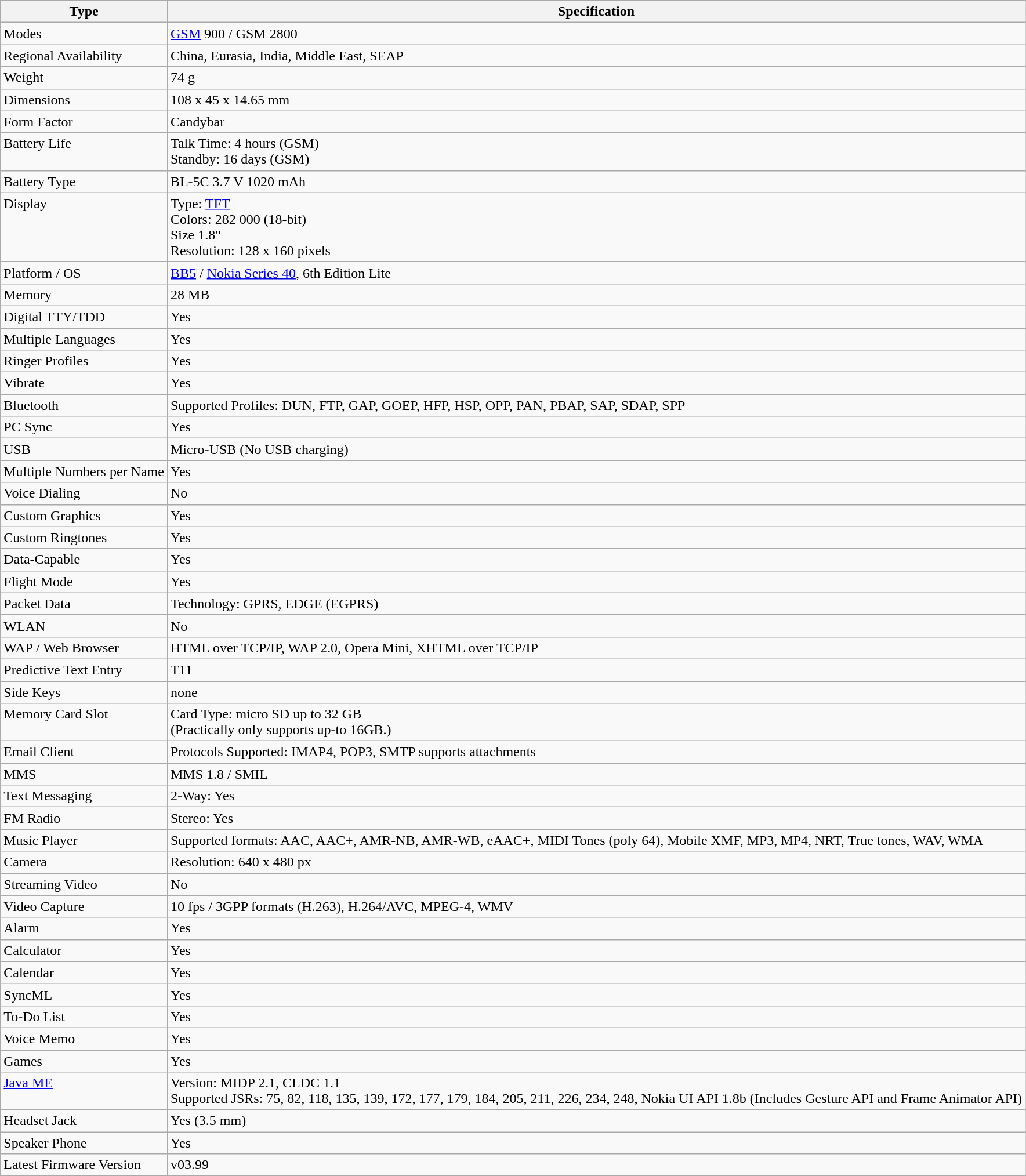<table class="wikitable">
<tr>
<th>Type</th>
<th>Specification</th>
</tr>
<tr>
<td>Modes</td>
<td><a href='#'>GSM</a> 900 / GSM 2800</td>
</tr>
<tr>
<td>Regional Availability</td>
<td>China, Eurasia, India, Middle East, SEAP</td>
</tr>
<tr>
<td>Weight</td>
<td>74 g</td>
</tr>
<tr>
<td>Dimensions</td>
<td>108 x 45 x 14.65 mm</td>
</tr>
<tr>
<td>Form Factor</td>
<td>Candybar</td>
</tr>
<tr valign=top>
<td>Battery Life</td>
<td>Talk Time: 4 hours (GSM)<br>Standby: 16 days (GSM)</td>
</tr>
<tr>
<td>Battery Type</td>
<td>BL-5C 3.7 V 1020 mAh</td>
</tr>
<tr valign=top>
<td>Display</td>
<td>Type: <a href='#'>TFT</a><br>Colors: 282 000 (18-bit)<br>Size 1.8"<br>Resolution: 128 x 160 pixels</td>
</tr>
<tr>
<td>Platform / OS</td>
<td><a href='#'>BB5</a> / <a href='#'>Nokia Series 40</a>, 6th Edition Lite</td>
</tr>
<tr>
<td>Memory</td>
<td>28 MB</td>
</tr>
<tr>
<td>Digital TTY/TDD</td>
<td>Yes</td>
</tr>
<tr>
<td>Multiple Languages</td>
<td>Yes</td>
</tr>
<tr>
<td>Ringer Profiles</td>
<td>Yes</td>
</tr>
<tr>
<td>Vibrate</td>
<td>Yes</td>
</tr>
<tr>
<td>Bluetooth</td>
<td>Supported Profiles: DUN, FTP, GAP, GOEP, HFP, HSP, OPP, PAN, PBAP, SAP, SDAP, SPP</td>
</tr>
<tr>
<td>PC Sync</td>
<td>Yes</td>
</tr>
<tr>
<td>USB</td>
<td>Micro-USB (No USB charging)</td>
</tr>
<tr>
<td>Multiple Numbers per Name</td>
<td>Yes</td>
</tr>
<tr>
<td>Voice Dialing</td>
<td>No</td>
</tr>
<tr>
<td>Custom Graphics</td>
<td>Yes</td>
</tr>
<tr 2.5>
<td>Custom Ringtones</td>
<td>Yes</td>
</tr>
<tr>
<td>Data-Capable</td>
<td>Yes</td>
</tr>
<tr>
<td>Flight Mode</td>
<td>Yes</td>
</tr>
<tr>
<td>Packet Data</td>
<td>Technology: GPRS, EDGE (EGPRS)</td>
</tr>
<tr>
<td>WLAN</td>
<td>No</td>
</tr>
<tr>
<td>WAP / Web Browser</td>
<td>HTML over TCP/IP, WAP 2.0, Opera Mini, XHTML over TCP/IP</td>
</tr>
<tr>
<td>Predictive Text Entry</td>
<td>T11</td>
</tr>
<tr>
<td>Side Keys</td>
<td>none</td>
</tr>
<tr valign=top>
<td>Memory Card Slot</td>
<td>Card Type: micro SD up to 32 GB<br>(Practically only supports up-to 16GB.)</td>
</tr>
<tr>
<td>Email Client</td>
<td>Protocols Supported: IMAP4, POP3, SMTP supports attachments</td>
</tr>
<tr>
<td>MMS</td>
<td>MMS 1.8 / SMIL</td>
</tr>
<tr>
<td>Text Messaging</td>
<td>2-Way: Yes</td>
</tr>
<tr>
<td>FM Radio</td>
<td>Stereo: Yes</td>
</tr>
<tr>
<td>Music Player</td>
<td>Supported formats: AAC, AAC+, AMR-NB, AMR-WB, eAAC+, MIDI Tones (poly 64), Mobile XMF, MP3, MP4, NRT, True tones, WAV, WMA</td>
</tr>
<tr>
<td>Camera</td>
<td>Resolution: 640 x 480 px</td>
</tr>
<tr>
<td>Streaming Video</td>
<td>No</td>
</tr>
<tr>
<td>Video Capture</td>
<td>10 fps / 3GPP formats (H.263), H.264/AVC, MPEG-4, WMV</td>
</tr>
<tr>
<td>Alarm</td>
<td>Yes</td>
</tr>
<tr>
<td>Calculator</td>
<td>Yes</td>
</tr>
<tr>
<td>Calendar</td>
<td>Yes</td>
</tr>
<tr>
<td>SyncML</td>
<td>Yes</td>
</tr>
<tr>
<td>To-Do List</td>
<td>Yes</td>
</tr>
<tr>
<td>Voice Memo</td>
<td>Yes</td>
</tr>
<tr>
<td>Games</td>
<td>Yes</td>
</tr>
<tr valign=top>
<td><a href='#'>Java ME</a></td>
<td>Version: MIDP 2.1, CLDC 1.1<br>Supported JSRs: 75, 82, 118, 135, 139, 172, 177, 179, 184, 205, 211, 226, 234, 248, Nokia UI API 1.8b (Includes Gesture API and Frame Animator API)</td>
</tr>
<tr>
<td>Headset Jack</td>
<td>Yes (3.5 mm)</td>
</tr>
<tr>
<td>Speaker Phone</td>
<td>Yes</td>
</tr>
<tr>
<td>Latest Firmware Version</td>
<td>v03.99</td>
</tr>
</table>
